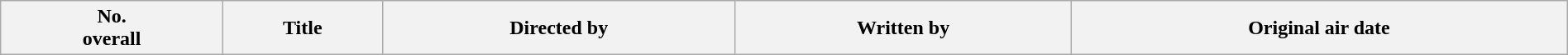<table class="wikitable plainrowheaders" style="width:100%; background:#fff;">
<tr>
<th style="background:#;">No.<br>overall</th>
<th style="background:#;">Title</th>
<th style="background:#;">Directed by</th>
<th style="background:#;">Written by</th>
<th style="background:#;">Original air date<br>
























</th>
</tr>
</table>
